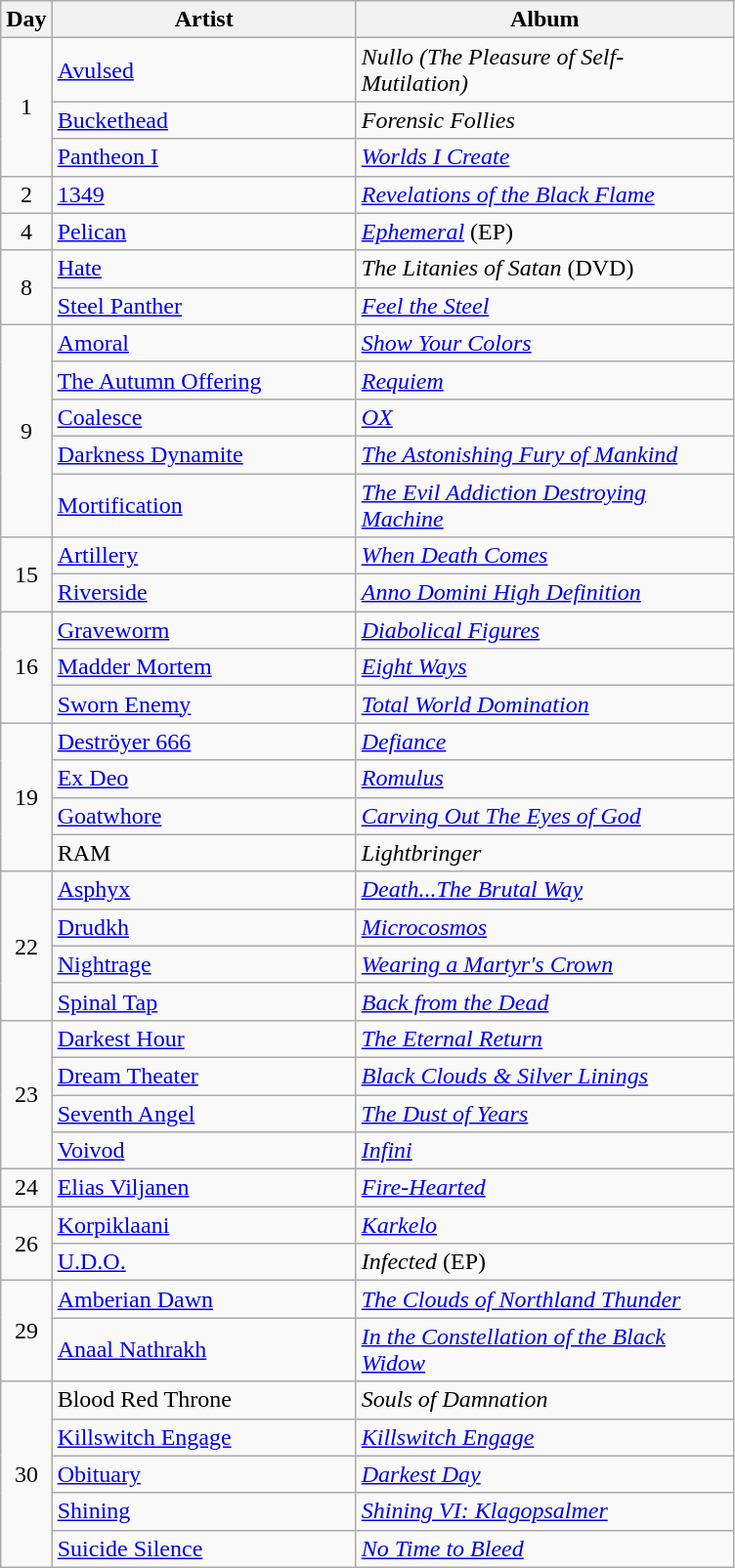<table class="wikitable">
<tr>
<th>Day</th>
<th style="width:200px;">Artist</th>
<th style="width:250px;">Album</th>
</tr>
<tr>
<td style="text-align:center;" rowspan="3">1</td>
<td><a href='#'>Avulsed</a></td>
<td><em>Nullo (The Pleasure of Self-Mutilation)</em></td>
</tr>
<tr>
<td><a href='#'>Buckethead</a></td>
<td><em>Forensic Follies</em></td>
</tr>
<tr>
<td><a href='#'>Pantheon I</a></td>
<td><em><a href='#'>Worlds I Create</a></em></td>
</tr>
<tr>
<td style="text-align:center;">2</td>
<td><a href='#'>1349</a></td>
<td><em><a href='#'>Revelations of the Black Flame</a></em></td>
</tr>
<tr>
<td style="text-align:center;">4</td>
<td><a href='#'>Pelican</a></td>
<td><em><a href='#'>Ephemeral</a></em> (EP)</td>
</tr>
<tr>
<td style="text-align:center;" rowspan="2">8</td>
<td><a href='#'>Hate</a></td>
<td><em>The Litanies of Satan</em> (DVD)</td>
</tr>
<tr>
<td><a href='#'>Steel Panther</a></td>
<td><em><a href='#'>Feel the Steel</a></em></td>
</tr>
<tr>
<td style="text-align:center;" rowspan="5">9</td>
<td><a href='#'>Amoral</a></td>
<td><em><a href='#'>Show Your Colors</a></em></td>
</tr>
<tr>
<td><a href='#'>The Autumn Offering</a></td>
<td><em><a href='#'>Requiem</a></em></td>
</tr>
<tr>
<td><a href='#'>Coalesce</a></td>
<td><em><a href='#'>OX</a></em></td>
</tr>
<tr>
<td><a href='#'>Darkness Dynamite</a></td>
<td><em><a href='#'>The Astonishing Fury of Mankind</a></em></td>
</tr>
<tr>
<td><a href='#'>Mortification</a></td>
<td><em><a href='#'>The Evil Addiction Destroying Machine</a></em></td>
</tr>
<tr>
<td style="text-align:center;" rowspan="2">15</td>
<td><a href='#'>Artillery</a></td>
<td><em><a href='#'>When Death Comes</a></em></td>
</tr>
<tr>
<td><a href='#'>Riverside</a></td>
<td><em><a href='#'>Anno Domini High Definition</a></em></td>
</tr>
<tr>
<td style="text-align:center;" rowspan="3">16</td>
<td><a href='#'>Graveworm</a></td>
<td><em><a href='#'>Diabolical Figures</a></em></td>
</tr>
<tr>
<td><a href='#'>Madder Mortem</a></td>
<td><em><a href='#'>Eight Ways</a></em></td>
</tr>
<tr>
<td><a href='#'>Sworn Enemy</a></td>
<td><em><a href='#'>Total World Domination</a></em></td>
</tr>
<tr>
<td style="text-align:center;" rowspan="4">19</td>
<td><a href='#'>Deströyer 666</a></td>
<td><em><a href='#'>Defiance</a></em></td>
</tr>
<tr>
<td><a href='#'>Ex Deo</a></td>
<td><em><a href='#'>Romulus</a></em></td>
</tr>
<tr>
<td><a href='#'>Goatwhore</a></td>
<td><em><a href='#'>Carving Out The Eyes of God</a></em></td>
</tr>
<tr>
<td>RAM</td>
<td><em>Lightbringer</em></td>
</tr>
<tr>
<td style="text-align:center;" rowspan="4">22</td>
<td><a href='#'>Asphyx</a></td>
<td><em><a href='#'>Death...The Brutal Way</a></em></td>
</tr>
<tr>
<td><a href='#'>Drudkh</a></td>
<td><em><a href='#'>Microcosmos</a></em></td>
</tr>
<tr>
<td><a href='#'>Nightrage</a></td>
<td><em><a href='#'>Wearing a Martyr's Crown</a></em></td>
</tr>
<tr>
<td><a href='#'>Spinal Tap</a></td>
<td><em><a href='#'>Back from the Dead</a></em></td>
</tr>
<tr>
<td style="text-align:center;" rowspan="4">23</td>
<td><a href='#'>Darkest Hour</a></td>
<td><em><a href='#'>The Eternal Return</a></em></td>
</tr>
<tr>
<td><a href='#'>Dream Theater</a></td>
<td><em><a href='#'>Black Clouds & Silver Linings</a></em></td>
</tr>
<tr>
<td><a href='#'>Seventh Angel</a></td>
<td><em><a href='#'>The Dust of Years</a></em></td>
</tr>
<tr>
<td><a href='#'>Voivod</a></td>
<td><em><a href='#'>Infini</a></em></td>
</tr>
<tr>
<td style="text-align:center;">24</td>
<td><a href='#'>Elias Viljanen</a></td>
<td><em><a href='#'>Fire-Hearted</a></em></td>
</tr>
<tr>
<td style="text-align:center;" rowspan="2">26</td>
<td><a href='#'>Korpiklaani</a></td>
<td><em><a href='#'>Karkelo</a></em></td>
</tr>
<tr>
<td><a href='#'>U.D.O.</a></td>
<td><em>Infected</em> (EP)</td>
</tr>
<tr>
<td style="text-align:center;" rowspan="2">29</td>
<td><a href='#'>Amberian Dawn</a></td>
<td><em><a href='#'>The Clouds of Northland Thunder</a></em></td>
</tr>
<tr>
<td><a href='#'>Anaal Nathrakh</a></td>
<td><em><a href='#'>In the Constellation of the Black Widow</a></em></td>
</tr>
<tr>
<td style="text-align:center;" rowspan="5">30</td>
<td>Blood Red Throne</td>
<td><em>Souls of Damnation</em></td>
</tr>
<tr>
<td><a href='#'>Killswitch Engage</a></td>
<td><em><a href='#'>Killswitch Engage</a></em></td>
</tr>
<tr>
<td><a href='#'>Obituary</a></td>
<td><em><a href='#'>Darkest Day</a></em></td>
</tr>
<tr>
<td><a href='#'>Shining</a></td>
<td><em><a href='#'>Shining VI: Klagopsalmer</a></em></td>
</tr>
<tr>
<td><a href='#'>Suicide Silence</a></td>
<td><em><a href='#'>No Time to Bleed</a></em></td>
</tr>
</table>
